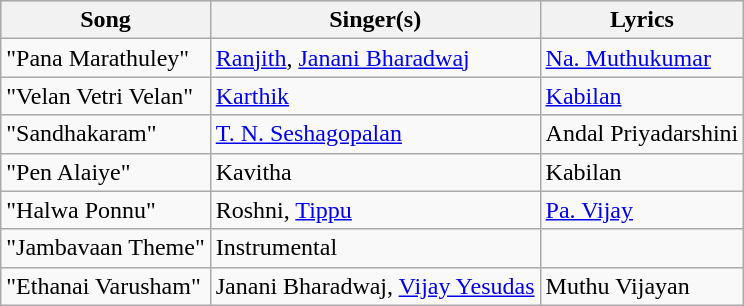<table class="wikitable">
<tr style="background:#ccc; text-align:center;">
<th>Song</th>
<th>Singer(s)</th>
<th>Lyrics</th>
</tr>
<tr>
<td>"Pana Marathuley"</td>
<td><a href='#'>Ranjith</a>, <a href='#'>Janani Bharadwaj</a></td>
<td><a href='#'>Na. Muthukumar</a></td>
</tr>
<tr>
<td>"Velan Vetri Velan"</td>
<td><a href='#'>Karthik</a></td>
<td><a href='#'>Kabilan</a></td>
</tr>
<tr>
<td>"Sandhakaram"</td>
<td><a href='#'>T. N. Seshagopalan</a></td>
<td>Andal Priyadarshini</td>
</tr>
<tr>
<td>"Pen Alaiye"</td>
<td>Kavitha</td>
<td>Kabilan</td>
</tr>
<tr>
<td>"Halwa Ponnu"</td>
<td>Roshni, <a href='#'>Tippu</a></td>
<td><a href='#'>Pa. Vijay</a></td>
</tr>
<tr>
<td>"Jambavaan Theme"</td>
<td>Instrumental</td>
<td></td>
</tr>
<tr>
<td>"Ethanai Varusham"</td>
<td>Janani Bharadwaj, <a href='#'>Vijay Yesudas</a></td>
<td>Muthu Vijayan</td>
</tr>
</table>
